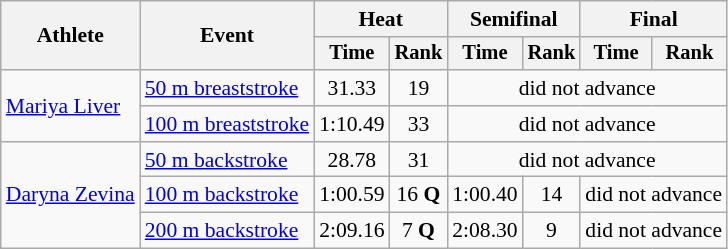<table class=wikitable style="font-size:90%">
<tr>
<th rowspan="2">Athlete</th>
<th rowspan="2">Event</th>
<th colspan="2">Heat</th>
<th colspan="2">Semifinal</th>
<th colspan="2">Final</th>
</tr>
<tr style="font-size:95%">
<th>Time</th>
<th>Rank</th>
<th>Time</th>
<th>Rank</th>
<th>Time</th>
<th>Rank</th>
</tr>
<tr align=center>
<td align=left rowspan=2><a href='#'>Mariya Liver</a></td>
<td align=left><a href='#'>50 m breaststroke</a></td>
<td>31.33</td>
<td>19</td>
<td colspan=4>did not advance</td>
</tr>
<tr align=center>
<td align=left><a href='#'>100 m breaststroke</a></td>
<td>1:10.49</td>
<td>33</td>
<td colspan=4>did not advance</td>
</tr>
<tr align=center>
<td align=left rowspan=3><a href='#'>Daryna Zevina</a></td>
<td align=left><a href='#'>50 m backstroke</a></td>
<td>28.78</td>
<td>31</td>
<td colspan=4>did not advance</td>
</tr>
<tr align=center>
<td align=left><a href='#'>100 m backstroke</a></td>
<td>1:00.59</td>
<td>16 <strong>Q</strong></td>
<td>1:00.40</td>
<td>14</td>
<td colspan=2>did not advance</td>
</tr>
<tr align=center>
<td align=left><a href='#'>200 m backstroke</a></td>
<td>2:09.16</td>
<td>7 <strong>Q</strong></td>
<td>2:08.30</td>
<td>9</td>
<td colspan=2>did not advance</td>
</tr>
</table>
